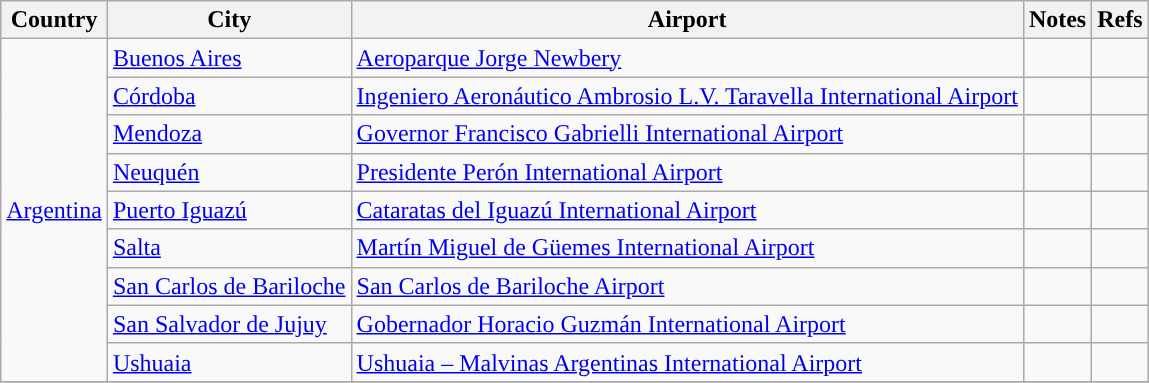<table class="wikitable sortable">
<tr>
<th>Country</th>
<th>City</th>
<th>Airport</th>
<th>Notes</th>
<th class="unsortable">Refs</th>
</tr>
<tr>
<td rowspan="9"><a href='#'>Argentina</a></td>
<td><a href='#'>Buenos Aires</a></td>
<td><a href='#'>Aeroparque Jorge Newbery</a></td>
<td></td>
<td align="center"></td>
</tr>
<tr>
<td><a href='#'>Córdoba</a></td>
<td><a href='#'>Ingeniero Aeronáutico Ambrosio L.V. Taravella International Airport</a></td>
<td></td>
<td align="center"></td>
</tr>
<tr>
<td><a href='#'>Mendoza</a></td>
<td><a href='#'>Governor Francisco Gabrielli International Airport</a></td>
<td></td>
<td align="center"></td>
</tr>
<tr>
<td><a href='#'>Neuquén</a></td>
<td><a href='#'>Presidente Perón International Airport</a></td>
<td></td>
<td align="center"></td>
</tr>
<tr>
<td><a href='#'>Puerto Iguazú</a></td>
<td><a href='#'>Cataratas del Iguazú International Airport</a></td>
<td></td>
<td align="center"></td>
</tr>
<tr>
<td><a href='#'>Salta</a></td>
<td><a href='#'>Martín Miguel de Güemes International Airport</a></td>
<td></td>
<td align="center"></td>
</tr>
<tr>
<td><a href='#'>San Carlos de Bariloche</a></td>
<td><a href='#'>San Carlos de Bariloche Airport</a></td>
<td></td>
<td align="center"></td>
</tr>
<tr>
<td><a href='#'>San Salvador de Jujuy</a></td>
<td><a href='#'>Gobernador Horacio Guzmán International Airport</a></td>
<td></td>
<td align="center"></td>
</tr>
<tr>
<td><a href='#'>Ushuaia</a></td>
<td><a href='#'>Ushuaia – Malvinas Argentinas International Airport</a></td>
<td></td>
<td align="center"></td>
</tr>
<tr>
</tr>
</table>
